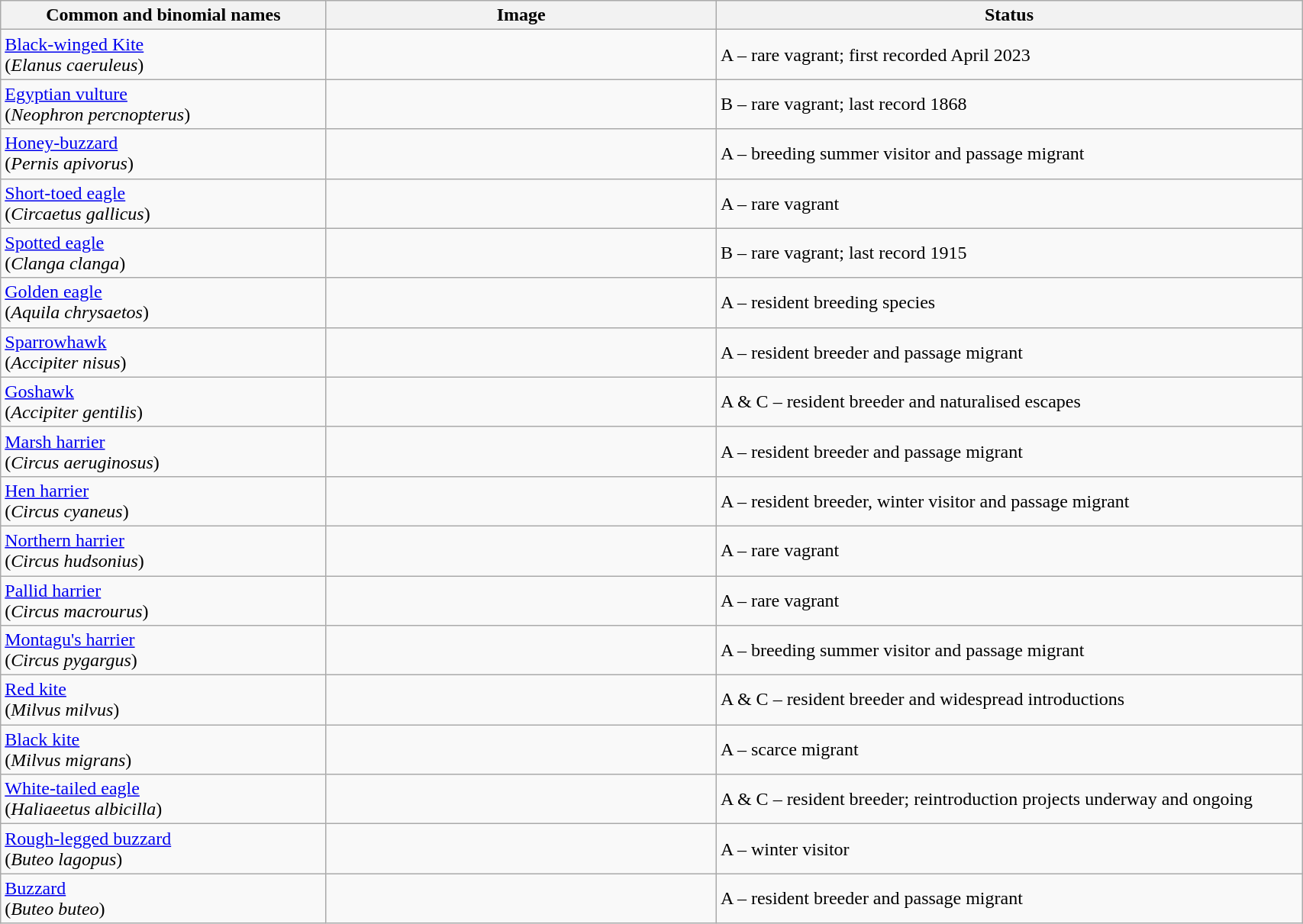<table width=90% class="wikitable">
<tr>
<th width=25%>Common and binomial names</th>
<th width=30%>Image</th>
<th width=45%>Status</th>
</tr>
<tr>
<td><a href='#'>Black-winged Kite</a><br>(<em>Elanus caeruleus</em>)</td>
<td></td>
<td>A – rare vagrant; first recorded April 2023</td>
</tr>
<tr>
<td><a href='#'>Egyptian vulture</a><br>(<em>Neophron percnopterus</em>)</td>
<td></td>
<td>B – rare vagrant; last record 1868</td>
</tr>
<tr>
<td><a href='#'>Honey-buzzard</a><br>(<em>Pernis apivorus</em>)</td>
<td></td>
<td>A – breeding summer visitor and passage migrant</td>
</tr>
<tr>
<td><a href='#'>Short-toed eagle</a><br>(<em>Circaetus gallicus</em>)</td>
<td></td>
<td>A – rare vagrant</td>
</tr>
<tr>
<td><a href='#'>Spotted eagle</a><br>(<em>Clanga clanga</em>)</td>
<td></td>
<td>B – rare vagrant; last record 1915</td>
</tr>
<tr>
<td><a href='#'>Golden eagle</a><br>(<em>Aquila chrysaetos</em>)</td>
<td></td>
<td>A – resident breeding species</td>
</tr>
<tr>
<td><a href='#'>Sparrowhawk</a><br>(<em>Accipiter nisus</em>)</td>
<td></td>
<td>A – resident breeder and passage migrant</td>
</tr>
<tr>
<td><a href='#'>Goshawk</a><br>(<em>Accipiter gentilis</em>)</td>
<td></td>
<td>A & C – resident breeder and naturalised escapes</td>
</tr>
<tr>
<td><a href='#'>Marsh harrier</a><br>(<em>Circus aeruginosus</em>)</td>
<td></td>
<td>A – resident breeder and passage migrant</td>
</tr>
<tr>
<td><a href='#'>Hen harrier</a><br>(<em>Circus cyaneus</em>)</td>
<td></td>
<td>A – resident breeder, winter visitor and passage migrant</td>
</tr>
<tr>
<td><a href='#'>Northern harrier</a><br>(<em>Circus hudsonius</em>)</td>
<td></td>
<td>A – rare vagrant</td>
</tr>
<tr>
<td><a href='#'>Pallid harrier</a><br>(<em>Circus macrourus</em>)</td>
<td></td>
<td>A – rare vagrant</td>
</tr>
<tr>
<td><a href='#'>Montagu's harrier</a><br>(<em>Circus pygargus</em>)</td>
<td></td>
<td>A – breeding summer visitor and passage migrant</td>
</tr>
<tr>
<td><a href='#'>Red kite</a><br>(<em>Milvus milvus</em>)</td>
<td></td>
<td>A & C – resident breeder and widespread introductions</td>
</tr>
<tr>
<td><a href='#'>Black kite</a><br>(<em>Milvus migrans</em>)</td>
<td></td>
<td>A – scarce migrant</td>
</tr>
<tr>
<td><a href='#'>White-tailed eagle</a><br>(<em>Haliaeetus albicilla</em>)</td>
<td></td>
<td>A & C – resident breeder; reintroduction projects underway and ongoing</td>
</tr>
<tr>
<td><a href='#'>Rough-legged buzzard</a><br>(<em>Buteo lagopus</em>)</td>
<td></td>
<td>A – winter visitor</td>
</tr>
<tr>
<td><a href='#'>Buzzard</a><br>(<em>Buteo buteo</em>)</td>
<td></td>
<td>A – resident breeder and passage migrant</td>
</tr>
</table>
